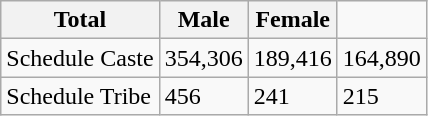<table class="wikitable">
<tr>
<th>Total</th>
<th>Male</th>
<th>Female</th>
</tr>
<tr>
<td>Schedule Caste</td>
<td>354,306</td>
<td>189,416</td>
<td>164,890</td>
</tr>
<tr>
<td>Schedule Tribe</td>
<td>456</td>
<td>241</td>
<td>215</td>
</tr>
</table>
